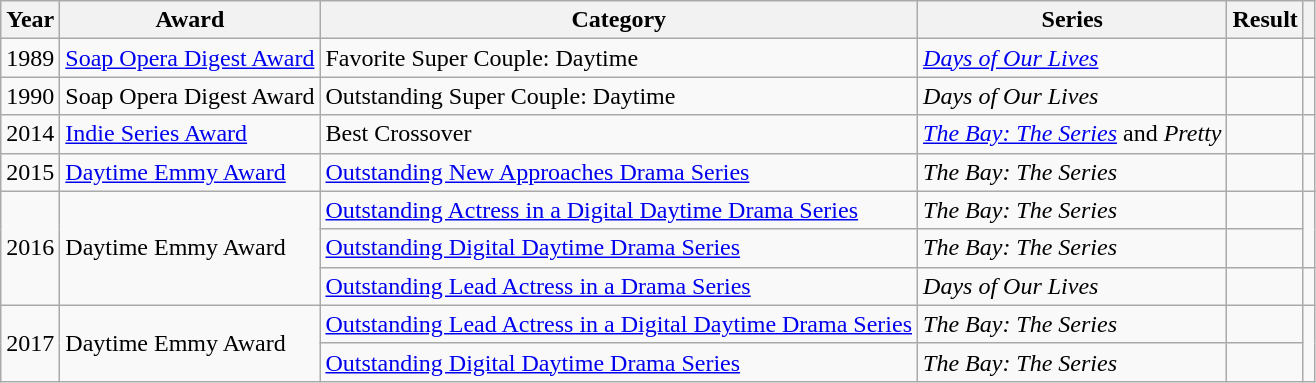<table class="wikitable sortable plainrowheaders">
<tr>
<th scope="col">Year</th>
<th scope="col">Award</th>
<th scope="col">Category</th>
<th scope="col">Series</th>
<th scope="col">Result</th>
<th scope="col" class="unsortable"></th>
</tr>
<tr>
<td align=center>1989</td>
<td><a href='#'>Soap Opera Digest Award</a></td>
<td>Favorite Super Couple: Daytime </td>
<td><em><a href='#'>Days of Our Lives</a></em></td>
<td></td>
<td align=center></td>
</tr>
<tr>
<td align=center>1990</td>
<td>Soap Opera Digest Award</td>
<td>Outstanding Super Couple: Daytime </td>
<td><em>Days of Our Lives</em></td>
<td></td>
<td align=center></td>
</tr>
<tr>
<td align=center>2014</td>
<td><a href='#'>Indie Series Award</a></td>
<td>Best Crossover</td>
<td><em><a href='#'>The Bay: The Series</a></em> and <em>Pretty</em></td>
<td></td>
<td align=center></td>
</tr>
<tr>
<td align=center>2015</td>
<td><a href='#'>Daytime Emmy Award</a></td>
<td><a href='#'>Outstanding New Approaches Drama Series</a> </td>
<td><em>The Bay: The Series</em></td>
<td></td>
<td align=center></td>
</tr>
<tr>
<td rowspan="3" align=center>2016</td>
<td rowspan="3">Daytime Emmy Award</td>
<td><a href='#'>Outstanding Actress in a Digital Daytime Drama Series</a></td>
<td><em>The Bay: The Series</em></td>
<td></td>
<td rowspan = "2" align=center></td>
</tr>
<tr>
<td><a href='#'>Outstanding Digital Daytime Drama Series</a> </td>
<td><em>The Bay: The Series</em></td>
<td></td>
</tr>
<tr>
<td><a href='#'>Outstanding Lead Actress in a Drama Series</a></td>
<td><em>Days of Our Lives</em></td>
<td></td>
<td align=center></td>
</tr>
<tr>
<td rowspan="2" align=center>2017</td>
<td rowspan="2">Daytime Emmy Award</td>
<td><a href='#'>Outstanding Lead Actress in a Digital Daytime Drama Series</a></td>
<td><em>The Bay: The Series</em></td>
<td></td>
<td rowspan="2" align=center></td>
</tr>
<tr>
<td><a href='#'>Outstanding Digital Daytime Drama Series</a> </td>
<td><em>The Bay: The Series</em></td>
<td></td>
</tr>
</table>
